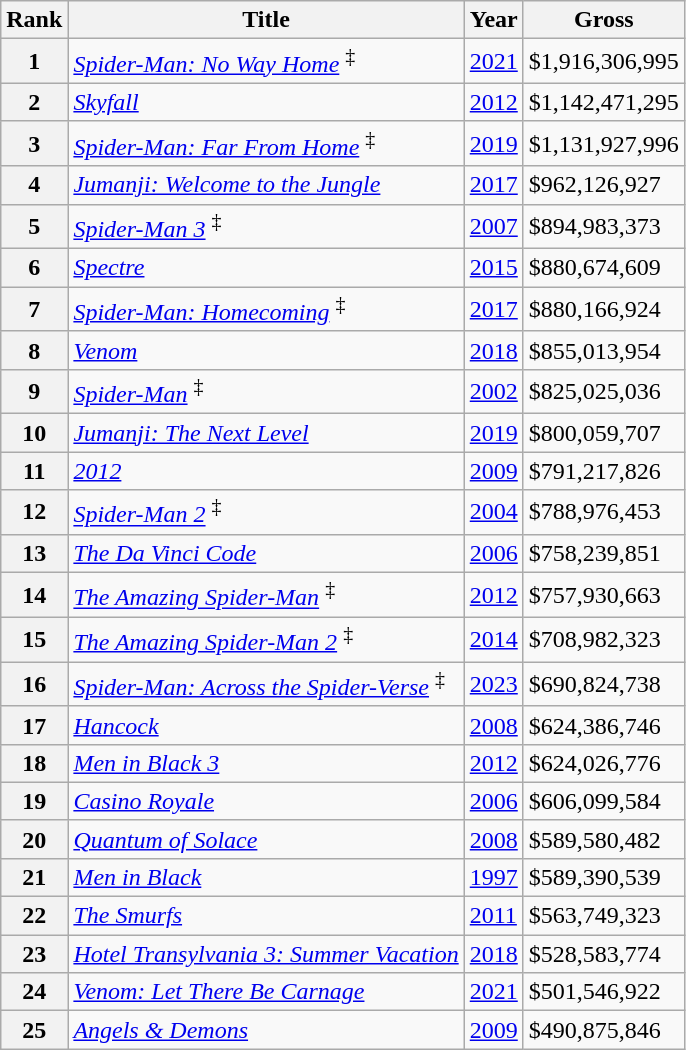<table class="wikitable sortable">
<tr>
<th>Rank</th>
<th>Title</th>
<th>Year</th>
<th>Gross</th>
</tr>
<tr>
<th>1</th>
<td><em><a href='#'>Spider-Man: No Way Home</a></em> <sup>‡</sup></td>
<td><a href='#'>2021</a></td>
<td>$1,916,306,995</td>
</tr>
<tr>
<th>2</th>
<td><em><a href='#'>Skyfall</a></em></td>
<td><a href='#'>2012</a></td>
<td>$1,142,471,295</td>
</tr>
<tr>
<th>3</th>
<td><em><a href='#'>Spider-Man: Far From Home</a></em> <sup>‡</sup></td>
<td><a href='#'>2019</a></td>
<td>$1,131,927,996</td>
</tr>
<tr>
<th>4</th>
<td><em><a href='#'>Jumanji: Welcome to the Jungle</a></em></td>
<td><a href='#'>2017</a></td>
<td>$962,126,927</td>
</tr>
<tr>
<th>5</th>
<td><em><a href='#'>Spider-Man 3</a></em> <sup>‡</sup></td>
<td><a href='#'>2007</a></td>
<td>$894,983,373</td>
</tr>
<tr>
<th>6</th>
<td><em><a href='#'>Spectre</a></em></td>
<td><a href='#'>2015</a></td>
<td>$880,674,609</td>
</tr>
<tr>
<th>7</th>
<td><em><a href='#'>Spider-Man: Homecoming</a></em> <sup>‡</sup></td>
<td><a href='#'>2017</a></td>
<td>$880,166,924</td>
</tr>
<tr>
<th>8</th>
<td><em><a href='#'>Venom</a></em></td>
<td><a href='#'>2018</a></td>
<td>$855,013,954</td>
</tr>
<tr>
<th>9</th>
<td><em><a href='#'>Spider-Man</a></em> <sup>‡</sup></td>
<td><a href='#'>2002</a></td>
<td>$825,025,036</td>
</tr>
<tr>
<th>10</th>
<td><em><a href='#'>Jumanji: The Next Level</a></em></td>
<td><a href='#'>2019</a></td>
<td>$800,059,707</td>
</tr>
<tr>
<th>11</th>
<td><em><a href='#'>2012</a></em></td>
<td><a href='#'>2009</a></td>
<td>$791,217,826</td>
</tr>
<tr>
<th>12</th>
<td><em><a href='#'>Spider-Man 2</a></em> <sup>‡</sup></td>
<td><a href='#'>2004</a></td>
<td>$788,976,453</td>
</tr>
<tr>
<th>13</th>
<td><em><a href='#'>The Da Vinci Code</a></em></td>
<td><a href='#'>2006</a></td>
<td>$758,239,851</td>
</tr>
<tr>
<th>14</th>
<td><em><a href='#'>The Amazing Spider-Man</a></em> <sup>‡</sup></td>
<td><a href='#'>2012</a></td>
<td>$757,930,663</td>
</tr>
<tr>
<th>15</th>
<td><em><a href='#'>The Amazing Spider-Man 2</a></em> <sup>‡</sup></td>
<td><a href='#'>2014</a></td>
<td>$708,982,323</td>
</tr>
<tr>
<th>16</th>
<td><em><a href='#'>Spider-Man: Across the Spider-Verse</a></em> <sup>‡</sup></td>
<td><a href='#'>2023</a></td>
<td>$690,824,738</td>
</tr>
<tr>
<th>17</th>
<td><em><a href='#'>Hancock</a></em></td>
<td><a href='#'>2008</a></td>
<td>$624,386,746</td>
</tr>
<tr>
<th>18</th>
<td><em><a href='#'>Men in Black 3</a></em></td>
<td><a href='#'>2012</a></td>
<td>$624,026,776</td>
</tr>
<tr>
<th>19</th>
<td><em><a href='#'>Casino Royale</a></em></td>
<td><a href='#'>2006</a></td>
<td>$606,099,584</td>
</tr>
<tr>
<th>20</th>
<td><em><a href='#'>Quantum of Solace</a></em></td>
<td><a href='#'>2008</a></td>
<td>$589,580,482</td>
</tr>
<tr>
<th>21</th>
<td><em><a href='#'>Men in Black</a></em></td>
<td><a href='#'>1997</a></td>
<td>$589,390,539</td>
</tr>
<tr>
<th>22</th>
<td><em><a href='#'>The Smurfs</a></em></td>
<td><a href='#'>2011</a></td>
<td>$563,749,323</td>
</tr>
<tr>
<th>23</th>
<td><em><a href='#'>Hotel Transylvania 3: Summer Vacation</a></em></td>
<td><a href='#'>2018</a></td>
<td>$528,583,774</td>
</tr>
<tr>
<th>24</th>
<td><em><a href='#'>Venom: Let There Be Carnage</a></em></td>
<td><a href='#'>2021</a></td>
<td>$501,546,922</td>
</tr>
<tr>
<th>25</th>
<td><em><a href='#'>Angels & Demons</a></em></td>
<td><a href='#'>2009</a></td>
<td>$490,875,846</td>
</tr>
</table>
